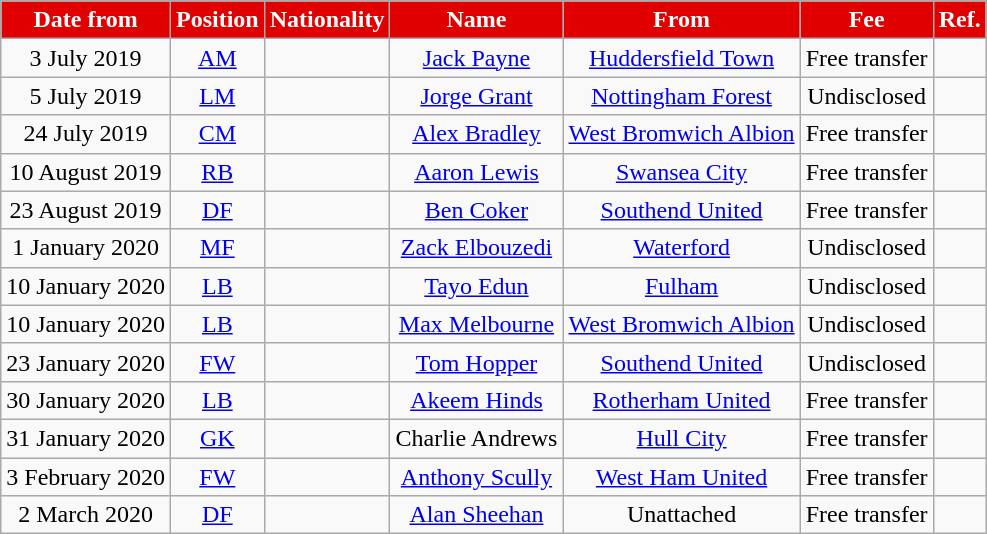<table class="wikitable"  style="text-align:center;">
<tr>
<th style="background:#E00000; color:white;">Date from</th>
<th style="background:#E00000; color:white;">Position</th>
<th style="background:#E00000; color:white;">Nationality</th>
<th style="background:#E00000; color:white;">Name</th>
<th style="background:#E00000; color:white;">From</th>
<th style="background:#E00000; color:white;">Fee</th>
<th style="background:#E00000; color:white;">Ref.</th>
</tr>
<tr>
<td>3 July 2019</td>
<td><a href='#'>AM</a></td>
<td></td>
<td><a href='#'>Jack Payne</a></td>
<td><a href='#'>Huddersfield Town</a></td>
<td>Free transfer</td>
<td></td>
</tr>
<tr>
<td>5 July 2019</td>
<td><a href='#'>LM</a></td>
<td></td>
<td><a href='#'>Jorge Grant</a></td>
<td><a href='#'>Nottingham Forest</a></td>
<td>Undisclosed</td>
<td></td>
</tr>
<tr>
<td>24 July 2019</td>
<td><a href='#'>CM</a></td>
<td></td>
<td><a href='#'>Alex Bradley</a></td>
<td><a href='#'>West Bromwich Albion</a></td>
<td>Free transfer</td>
<td></td>
</tr>
<tr>
<td>10 August 2019</td>
<td><a href='#'>RB</a></td>
<td></td>
<td><a href='#'>Aaron Lewis</a></td>
<td><a href='#'>Swansea City</a></td>
<td>Free transfer</td>
<td></td>
</tr>
<tr>
<td>23 August 2019</td>
<td><a href='#'>DF</a></td>
<td></td>
<td><a href='#'>Ben Coker</a></td>
<td><a href='#'>Southend United</a></td>
<td>Free transfer</td>
<td></td>
</tr>
<tr>
<td>1 January 2020</td>
<td><a href='#'>MF</a></td>
<td></td>
<td><a href='#'>Zack Elbouzedi</a></td>
<td><a href='#'>Waterford</a></td>
<td>Undisclosed</td>
<td></td>
</tr>
<tr>
<td>10 January 2020</td>
<td><a href='#'>LB</a></td>
<td></td>
<td><a href='#'>Tayo Edun</a></td>
<td><a href='#'>Fulham</a></td>
<td>Undisclosed</td>
<td></td>
</tr>
<tr>
<td>10 January 2020</td>
<td><a href='#'>LB</a></td>
<td></td>
<td><a href='#'>Max Melbourne</a></td>
<td><a href='#'>West Bromwich Albion</a></td>
<td>Undisclosed</td>
<td></td>
</tr>
<tr>
<td>23 January 2020</td>
<td><a href='#'>FW</a></td>
<td></td>
<td><a href='#'>Tom Hopper</a></td>
<td><a href='#'>Southend United</a></td>
<td>Undisclosed</td>
<td></td>
</tr>
<tr>
<td>30 January 2020</td>
<td><a href='#'>LB</a></td>
<td></td>
<td><a href='#'>Akeem Hinds</a></td>
<td><a href='#'>Rotherham United</a></td>
<td>Free transfer</td>
<td></td>
</tr>
<tr>
<td>31 January 2020</td>
<td><a href='#'>GK</a></td>
<td></td>
<td>Charlie Andrews</td>
<td><a href='#'>Hull City</a></td>
<td>Free transfer</td>
<td></td>
</tr>
<tr>
<td>3 February 2020</td>
<td><a href='#'>FW</a></td>
<td></td>
<td><a href='#'>Anthony Scully</a></td>
<td><a href='#'>West Ham United</a></td>
<td>Free transfer</td>
<td></td>
</tr>
<tr>
<td>2 March 2020</td>
<td><a href='#'>DF</a></td>
<td></td>
<td><a href='#'>Alan Sheehan</a></td>
<td>Unattached</td>
<td>Free transfer</td>
<td></td>
</tr>
</table>
